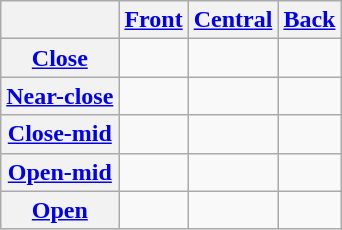<table class="wikitable" style="text-align:center">
<tr>
<th></th>
<th><a href='#'>Front</a></th>
<th><a href='#'>Central</a></th>
<th><a href='#'>Back</a></th>
</tr>
<tr>
<th><a href='#'>Close</a></th>
<td></td>
<td></td>
<td></td>
</tr>
<tr>
<th><a href='#'>Near-close</a></th>
<td></td>
<td></td>
<td></td>
</tr>
<tr>
<th><a href='#'>Close-mid</a></th>
<td></td>
<td></td>
<td></td>
</tr>
<tr>
<th><a href='#'>Open-mid</a></th>
<td></td>
<td></td>
<td></td>
</tr>
<tr>
<th><a href='#'>Open</a></th>
<td></td>
<td></td>
<td></td>
</tr>
</table>
